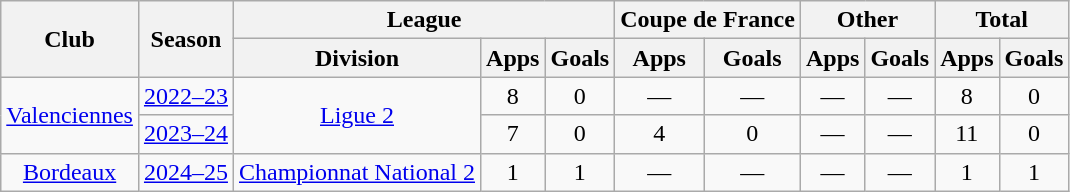<table class="wikitable" style="text-align:center">
<tr>
<th rowspan="2">Club</th>
<th rowspan="2">Season</th>
<th colspan="3">League</th>
<th colspan="2">Coupe de France</th>
<th colspan="2">Other</th>
<th colspan="2">Total</th>
</tr>
<tr>
<th>Division</th>
<th>Apps</th>
<th>Goals</th>
<th>Apps</th>
<th>Goals</th>
<th>Apps</th>
<th>Goals</th>
<th>Apps</th>
<th>Goals</th>
</tr>
<tr>
<td rowspan="2"><a href='#'>Valenciennes</a></td>
<td><a href='#'>2022–23</a></td>
<td rowspan="2"><a href='#'>Ligue 2</a></td>
<td>8</td>
<td>0</td>
<td>—</td>
<td>—</td>
<td>—</td>
<td>—</td>
<td>8</td>
<td>0</td>
</tr>
<tr>
<td><a href='#'>2023–24</a></td>
<td>7</td>
<td>0</td>
<td>4</td>
<td>0</td>
<td>—</td>
<td>—</td>
<td>11</td>
<td>0</td>
</tr>
<tr>
<td><a href='#'>Bordeaux</a></td>
<td><a href='#'>2024–25</a></td>
<td><a href='#'>Championnat National 2</a></td>
<td>1</td>
<td>1</td>
<td>—</td>
<td>—</td>
<td>—</td>
<td>—</td>
<td>1</td>
<td>1</td>
</tr>
</table>
